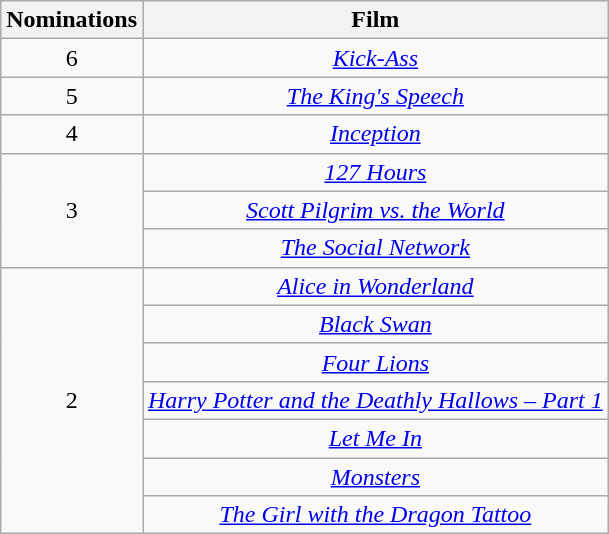<table class="wikitable" style="text-align: center">
<tr>
<th scope="col" width="55">Nominations</th>
<th scope="col">Film</th>
</tr>
<tr>
<td>6</td>
<td><em><a href='#'>Kick-Ass</a></em></td>
</tr>
<tr>
<td>5</td>
<td><em><a href='#'>The King's Speech</a></em></td>
</tr>
<tr>
<td>4</td>
<td><em><a href='#'>Inception</a></em></td>
</tr>
<tr>
<td rowspan=3>3</td>
<td><em><a href='#'>127 Hours</a></em></td>
</tr>
<tr>
<td><em><a href='#'>Scott Pilgrim vs. the World</a></em></td>
</tr>
<tr>
<td><em><a href='#'>The Social Network</a></em></td>
</tr>
<tr>
<td rowspan=7>2</td>
<td><em><a href='#'>Alice in Wonderland</a></em></td>
</tr>
<tr>
<td><em><a href='#'>Black Swan</a></em></td>
</tr>
<tr>
<td><em><a href='#'>Four Lions</a></em></td>
</tr>
<tr>
<td><em><a href='#'>Harry Potter and the Deathly Hallows – Part 1</a></em></td>
</tr>
<tr>
<td><em><a href='#'>Let Me In</a></em></td>
</tr>
<tr>
<td><em><a href='#'>Monsters</a></em></td>
</tr>
<tr>
<td><em><a href='#'>The Girl with the Dragon Tattoo</a></em></td>
</tr>
</table>
